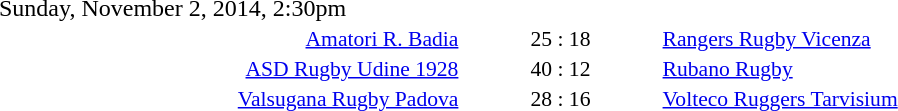<table style="width:70%;" cellspacing="1">
<tr>
<th width=35%></th>
<th width=15%></th>
<th></th>
</tr>
<tr>
<td>Sunday, November 2, 2014, 2:30pm</td>
</tr>
<tr style=font-size:90%>
<td align=right><a href='#'>Amatori R. Badia</a></td>
<td align=center>25 : 18</td>
<td><a href='#'>Rangers Rugby Vicenza</a></td>
</tr>
<tr style=font-size:90%>
<td align=right><a href='#'>ASD Rugby Udine 1928</a></td>
<td align=center>40 : 12</td>
<td><a href='#'>Rubano Rugby</a></td>
</tr>
<tr style=font-size:90%>
<td align=right><a href='#'>Valsugana Rugby Padova</a></td>
<td align=center>28 : 16</td>
<td><a href='#'>Volteco Ruggers Tarvisium</a></td>
</tr>
</table>
